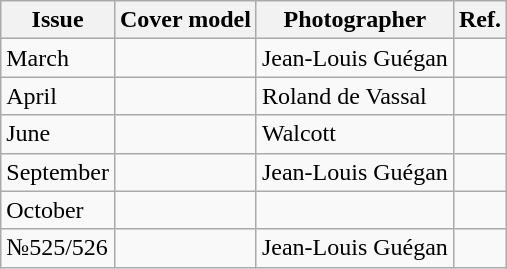<table class="wikitable">
<tr>
<th>Issue</th>
<th>Cover model</th>
<th>Photographer</th>
<th>Ref.</th>
</tr>
<tr>
<td>March</td>
<td></td>
<td>Jean-Louis Guégan</td>
<td></td>
</tr>
<tr>
<td>April</td>
<td></td>
<td>Roland de Vassal</td>
<td></td>
</tr>
<tr>
<td>June</td>
<td></td>
<td>Walcott</td>
<td></td>
</tr>
<tr>
<td>September</td>
<td></td>
<td>Jean-Louis Guégan</td>
<td></td>
</tr>
<tr>
<td>October</td>
<td></td>
<td></td>
<td></td>
</tr>
<tr>
<td>№525/526</td>
<td></td>
<td>Jean-Louis Guégan</td>
<td></td>
</tr>
</table>
